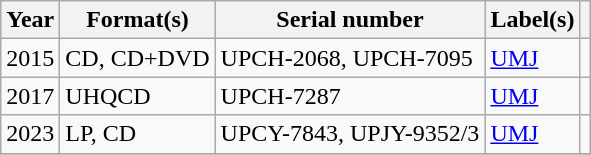<table class="wikitable sortable plainrowheaders">
<tr>
<th scope="col">Year</th>
<th scope="col">Format(s)</th>
<th scope="col">Serial number</th>
<th scope="col">Label(s)</th>
<th scope="col"></th>
</tr>
<tr>
<td>2015</td>
<td>CD, CD+DVD</td>
<td>UPCH-2068, UPCH-7095</td>
<td><a href='#'>UMJ</a></td>
<td></td>
</tr>
<tr>
<td>2017</td>
<td>UHQCD</td>
<td>UPCH-7287</td>
<td><a href='#'>UMJ</a></td>
<td></td>
</tr>
<tr>
<td>2023</td>
<td>LP, CD</td>
<td>UPCY-7843, UPJY-9352/3</td>
<td><a href='#'>UMJ</a></td>
<td></td>
</tr>
<tr>
</tr>
</table>
